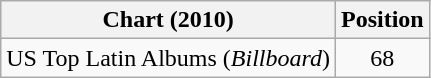<table class="wikitable">
<tr>
<th>Chart (2010)</th>
<th>Position</th>
</tr>
<tr>
<td>US Top Latin Albums (<em>Billboard</em>)</td>
<td align="center">68</td>
</tr>
</table>
